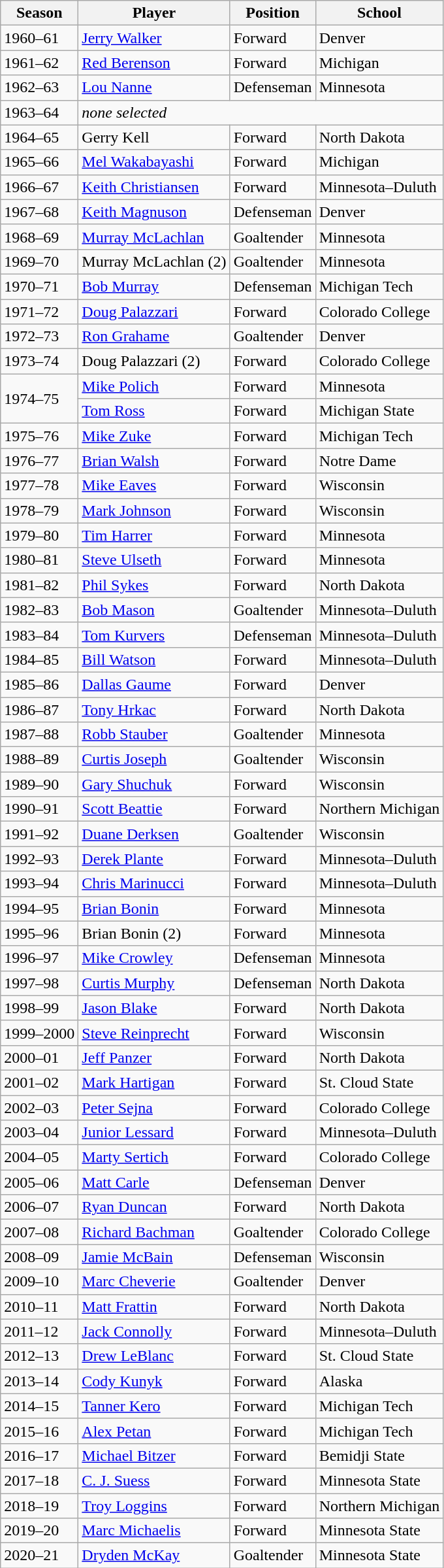<table class="sortable wikitable">
<tr>
<th>Season</th>
<th>Player</th>
<th>Position</th>
<th>School</th>
</tr>
<tr>
<td>1960–61</td>
<td><a href='#'>Jerry Walker</a></td>
<td>Forward</td>
<td>Denver</td>
</tr>
<tr>
<td>1961–62</td>
<td><a href='#'>Red Berenson</a></td>
<td>Forward</td>
<td>Michigan</td>
</tr>
<tr>
<td>1962–63</td>
<td><a href='#'>Lou Nanne</a></td>
<td>Defenseman</td>
<td>Minnesota</td>
</tr>
<tr>
<td>1963–64</td>
<td colspan=3><em>none selected</em></td>
</tr>
<tr>
<td>1964–65</td>
<td>Gerry Kell</td>
<td>Forward</td>
<td>North Dakota</td>
</tr>
<tr>
<td>1965–66</td>
<td><a href='#'>Mel Wakabayashi</a></td>
<td>Forward</td>
<td>Michigan</td>
</tr>
<tr>
<td>1966–67</td>
<td><a href='#'>Keith Christiansen</a></td>
<td>Forward</td>
<td>Minnesota–Duluth</td>
</tr>
<tr>
<td>1967–68</td>
<td><a href='#'>Keith Magnuson</a></td>
<td>Defenseman</td>
<td>Denver</td>
</tr>
<tr>
<td>1968–69</td>
<td><a href='#'>Murray McLachlan</a></td>
<td>Goaltender</td>
<td>Minnesota</td>
</tr>
<tr>
<td>1969–70</td>
<td>Murray McLachlan (2)</td>
<td>Goaltender</td>
<td>Minnesota</td>
</tr>
<tr>
<td>1970–71</td>
<td><a href='#'>Bob Murray</a></td>
<td>Defenseman</td>
<td>Michigan Tech</td>
</tr>
<tr>
<td>1971–72</td>
<td><a href='#'>Doug Palazzari</a></td>
<td>Forward</td>
<td>Colorado College</td>
</tr>
<tr>
<td>1972–73</td>
<td><a href='#'>Ron Grahame</a></td>
<td>Goaltender</td>
<td>Denver</td>
</tr>
<tr>
<td>1973–74</td>
<td>Doug Palazzari (2)</td>
<td>Forward</td>
<td>Colorado College</td>
</tr>
<tr>
<td rowspan=2>1974–75</td>
<td><a href='#'>Mike Polich</a></td>
<td>Forward</td>
<td>Minnesota</td>
</tr>
<tr>
<td><a href='#'>Tom Ross</a></td>
<td>Forward</td>
<td>Michigan State</td>
</tr>
<tr>
<td>1975–76</td>
<td><a href='#'>Mike Zuke</a></td>
<td>Forward</td>
<td>Michigan Tech</td>
</tr>
<tr>
<td>1976–77</td>
<td><a href='#'>Brian Walsh</a></td>
<td>Forward</td>
<td>Notre Dame</td>
</tr>
<tr>
<td>1977–78</td>
<td><a href='#'>Mike Eaves</a></td>
<td>Forward</td>
<td>Wisconsin</td>
</tr>
<tr>
<td>1978–79</td>
<td><a href='#'>Mark Johnson</a></td>
<td>Forward</td>
<td>Wisconsin</td>
</tr>
<tr>
<td>1979–80</td>
<td><a href='#'>Tim Harrer</a></td>
<td>Forward</td>
<td>Minnesota</td>
</tr>
<tr>
<td>1980–81</td>
<td><a href='#'>Steve Ulseth</a></td>
<td>Forward</td>
<td>Minnesota</td>
</tr>
<tr>
<td>1981–82</td>
<td><a href='#'>Phil Sykes</a></td>
<td>Forward</td>
<td>North Dakota</td>
</tr>
<tr>
<td>1982–83</td>
<td><a href='#'>Bob Mason</a></td>
<td>Goaltender</td>
<td>Minnesota–Duluth</td>
</tr>
<tr>
<td>1983–84</td>
<td><a href='#'>Tom Kurvers</a></td>
<td>Defenseman</td>
<td>Minnesota–Duluth</td>
</tr>
<tr>
<td>1984–85</td>
<td><a href='#'>Bill Watson</a></td>
<td>Forward</td>
<td>Minnesota–Duluth</td>
</tr>
<tr>
<td>1985–86</td>
<td><a href='#'>Dallas Gaume</a></td>
<td>Forward</td>
<td>Denver</td>
</tr>
<tr>
<td>1986–87</td>
<td><a href='#'>Tony Hrkac</a></td>
<td>Forward</td>
<td>North Dakota</td>
</tr>
<tr>
<td>1987–88</td>
<td><a href='#'>Robb Stauber</a></td>
<td>Goaltender</td>
<td>Minnesota</td>
</tr>
<tr>
<td>1988–89</td>
<td><a href='#'>Curtis Joseph</a></td>
<td>Goaltender</td>
<td>Wisconsin</td>
</tr>
<tr>
<td>1989–90</td>
<td><a href='#'>Gary Shuchuk</a></td>
<td>Forward</td>
<td>Wisconsin</td>
</tr>
<tr>
<td>1990–91</td>
<td><a href='#'>Scott Beattie</a></td>
<td>Forward</td>
<td>Northern Michigan</td>
</tr>
<tr>
<td>1991–92</td>
<td><a href='#'>Duane Derksen</a></td>
<td>Goaltender</td>
<td>Wisconsin</td>
</tr>
<tr>
<td>1992–93</td>
<td><a href='#'>Derek Plante</a></td>
<td>Forward</td>
<td>Minnesota–Duluth</td>
</tr>
<tr>
<td>1993–94</td>
<td><a href='#'>Chris Marinucci</a></td>
<td>Forward</td>
<td>Minnesota–Duluth</td>
</tr>
<tr>
<td>1994–95</td>
<td><a href='#'>Brian Bonin</a></td>
<td>Forward</td>
<td>Minnesota</td>
</tr>
<tr>
<td>1995–96</td>
<td>Brian Bonin (2)</td>
<td>Forward</td>
<td>Minnesota</td>
</tr>
<tr>
<td>1996–97</td>
<td><a href='#'>Mike Crowley</a></td>
<td>Defenseman</td>
<td>Minnesota</td>
</tr>
<tr>
<td>1997–98</td>
<td><a href='#'>Curtis Murphy</a></td>
<td>Defenseman</td>
<td>North Dakota</td>
</tr>
<tr>
<td>1998–99</td>
<td><a href='#'>Jason Blake</a></td>
<td>Forward</td>
<td>North Dakota</td>
</tr>
<tr>
<td>1999–2000</td>
<td><a href='#'>Steve Reinprecht</a></td>
<td>Forward</td>
<td>Wisconsin</td>
</tr>
<tr>
<td>2000–01</td>
<td><a href='#'>Jeff Panzer</a></td>
<td>Forward</td>
<td>North Dakota</td>
</tr>
<tr>
<td>2001–02</td>
<td><a href='#'>Mark Hartigan</a></td>
<td>Forward</td>
<td>St. Cloud State</td>
</tr>
<tr>
<td>2002–03</td>
<td><a href='#'>Peter Sejna</a></td>
<td>Forward</td>
<td>Colorado College</td>
</tr>
<tr>
<td>2003–04</td>
<td><a href='#'>Junior Lessard</a></td>
<td>Forward</td>
<td>Minnesota–Duluth</td>
</tr>
<tr>
<td>2004–05</td>
<td><a href='#'>Marty Sertich</a></td>
<td>Forward</td>
<td>Colorado College</td>
</tr>
<tr>
<td>2005–06</td>
<td><a href='#'>Matt Carle</a></td>
<td>Defenseman</td>
<td>Denver</td>
</tr>
<tr>
<td>2006–07</td>
<td><a href='#'>Ryan Duncan</a></td>
<td>Forward</td>
<td>North Dakota</td>
</tr>
<tr>
<td>2007–08</td>
<td><a href='#'>Richard Bachman</a></td>
<td>Goaltender</td>
<td>Colorado College</td>
</tr>
<tr>
<td>2008–09</td>
<td><a href='#'>Jamie McBain</a></td>
<td>Defenseman</td>
<td>Wisconsin</td>
</tr>
<tr>
<td>2009–10</td>
<td><a href='#'>Marc Cheverie</a></td>
<td>Goaltender</td>
<td>Denver</td>
</tr>
<tr>
<td>2010–11</td>
<td><a href='#'>Matt Frattin</a></td>
<td>Forward</td>
<td>North Dakota</td>
</tr>
<tr>
<td>2011–12</td>
<td><a href='#'>Jack Connolly</a></td>
<td>Forward</td>
<td>Minnesota–Duluth</td>
</tr>
<tr>
<td>2012–13</td>
<td><a href='#'>Drew LeBlanc</a></td>
<td>Forward</td>
<td>St. Cloud State</td>
</tr>
<tr>
<td>2013–14</td>
<td><a href='#'>Cody Kunyk</a></td>
<td>Forward</td>
<td>Alaska</td>
</tr>
<tr>
<td>2014–15</td>
<td><a href='#'>Tanner Kero</a></td>
<td>Forward</td>
<td>Michigan Tech</td>
</tr>
<tr>
<td>2015–16</td>
<td><a href='#'>Alex Petan</a></td>
<td>Forward</td>
<td>Michigan Tech</td>
</tr>
<tr>
<td>2016–17</td>
<td><a href='#'>Michael Bitzer</a></td>
<td>Forward</td>
<td>Bemidji State</td>
</tr>
<tr>
<td>2017–18</td>
<td><a href='#'>C. J. Suess</a></td>
<td>Forward</td>
<td>Minnesota State</td>
</tr>
<tr>
<td>2018–19</td>
<td><a href='#'>Troy Loggins</a></td>
<td>Forward</td>
<td>Northern Michigan</td>
</tr>
<tr>
<td>2019–20</td>
<td><a href='#'>Marc Michaelis</a></td>
<td>Forward</td>
<td>Minnesota State</td>
</tr>
<tr>
<td>2020–21</td>
<td><a href='#'>Dryden McKay</a></td>
<td>Goaltender</td>
<td>Minnesota State</td>
</tr>
</table>
